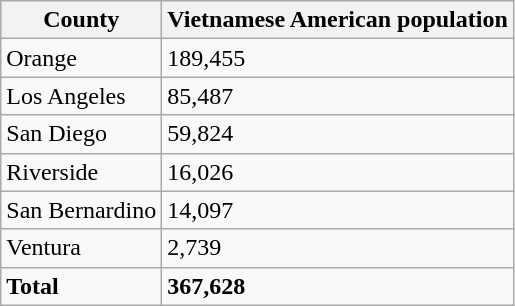<table class="wikitable">
<tr>
<th>County</th>
<th>Vietnamese American population</th>
</tr>
<tr>
<td>Orange</td>
<td>189,455</td>
</tr>
<tr>
<td>Los Angeles</td>
<td>85,487</td>
</tr>
<tr>
<td>San Diego</td>
<td>59,824</td>
</tr>
<tr>
<td>Riverside</td>
<td>16,026</td>
</tr>
<tr>
<td>San Bernardino</td>
<td>14,097</td>
</tr>
<tr>
<td>Ventura</td>
<td>2,739</td>
</tr>
<tr>
<td><strong>Total</strong></td>
<td><strong>367,628</strong></td>
</tr>
</table>
